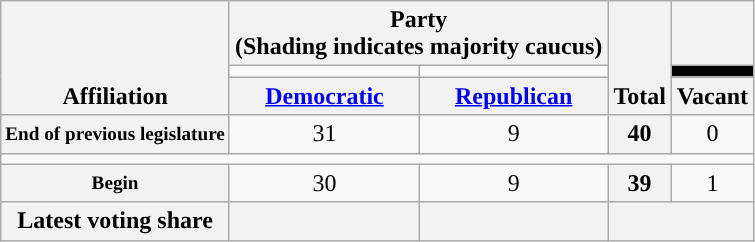<table class="wikitable" style="text-align:center">
<tr valign="bottom">
<th scope="col" rowspan="3">Affiliation</th>
<th scope="col" colspan="2">Party <div>(Shading indicates majority caucus)</div></th>
<th scope="col" rowspan="3">Total</th>
<th scope="col" colspan="2"></th>
</tr>
<tr style="height:5px">
<td style="background-color:"></td>
<td style="background-color:"></td>
<td colspan="2" style="background:black"></td>
</tr>
<tr>
<th><a href='#'>Democratic</a></th>
<th><a href='#'>Republican</a></th>
<th>Vacant</th>
</tr>
<tr>
<th scope="row" style="white-space:nowrap; font-size:80%">End of previous legislature</th>
<td>31</td>
<td>9</td>
<th>40</th>
<td>0</td>
</tr>
<tr>
<td colspan=6></td>
</tr>
<tr>
<th scope="row" style="white-space:nowrap; font-size:80%">Begin</th>
<td>30</td>
<td>9</td>
<th>39</th>
<td>1</td>
</tr>
<tr>
<th>Latest voting share</th>
<th></th>
<th></th>
<th colspan=2></th>
</tr>
</table>
